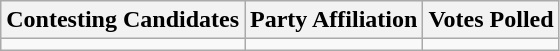<table class="wikitable sortable">
<tr>
<th>Contesting Candidates</th>
<th>Party Affiliation</th>
<th>Votes Polled</th>
</tr>
<tr>
<td></td>
<td></td>
<td></td>
</tr>
</table>
